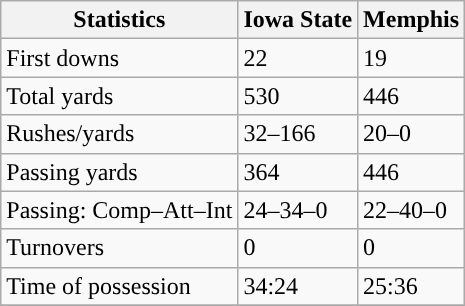<table class="wikitable" style="float: left;">
<tr>
<th>Statistics</th>
<th>Iowa State</th>
<th>Memphis</th>
</tr>
<tr>
<td>First downs</td>
<td>22</td>
<td>19</td>
</tr>
<tr>
<td>Total yards</td>
<td>530</td>
<td>446</td>
</tr>
<tr>
<td>Rushes/yards</td>
<td>32–166</td>
<td>20–0</td>
</tr>
<tr>
<td>Passing yards</td>
<td>364</td>
<td>446</td>
</tr>
<tr>
<td>Passing: Comp–Att–Int</td>
<td>24–34–0</td>
<td>22–40–0</td>
</tr>
<tr>
<td>Turnovers</td>
<td>0</td>
<td>0</td>
</tr>
<tr>
<td>Time of possession</td>
<td>34:24</td>
<td>25:36</td>
</tr>
<tr>
</tr>
</table>
